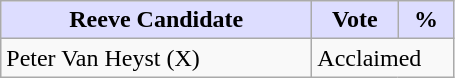<table class="wikitable">
<tr>
<th style="background:#ddf; width:200px;">Reeve Candidate</th>
<th style="background:#ddf; width:50px;">Vote</th>
<th style="background:#ddf; width:30px;">%</th>
</tr>
<tr>
<td>Peter Van Heyst (X)</td>
<td colspan="2">Acclaimed</td>
</tr>
</table>
